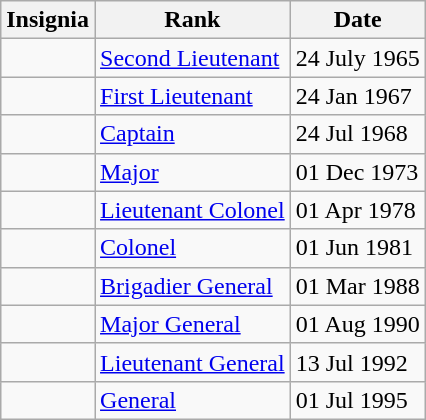<table class="wikitable">
<tr>
<th>Insignia</th>
<th>Rank</th>
<th>Date</th>
</tr>
<tr>
<td></td>
<td><a href='#'>Second Lieutenant</a></td>
<td>24 July 1965</td>
</tr>
<tr>
<td></td>
<td><a href='#'>First Lieutenant</a></td>
<td>24 Jan 1967</td>
</tr>
<tr>
<td></td>
<td><a href='#'>Captain</a></td>
<td>24 Jul 1968</td>
</tr>
<tr>
<td></td>
<td><a href='#'>Major</a></td>
<td>01 Dec 1973</td>
</tr>
<tr>
<td></td>
<td><a href='#'>Lieutenant Colonel</a></td>
<td>01 Apr 1978</td>
</tr>
<tr>
<td></td>
<td><a href='#'>Colonel</a></td>
<td>01 Jun 1981</td>
</tr>
<tr>
<td></td>
<td><a href='#'>Brigadier General</a></td>
<td>01 Mar 1988</td>
</tr>
<tr>
<td></td>
<td><a href='#'>Major General</a></td>
<td>01 Aug 1990</td>
</tr>
<tr>
<td></td>
<td><a href='#'>Lieutenant General</a></td>
<td>13 Jul 1992</td>
</tr>
<tr>
<td></td>
<td><a href='#'>General</a></td>
<td>01 Jul 1995</td>
</tr>
</table>
